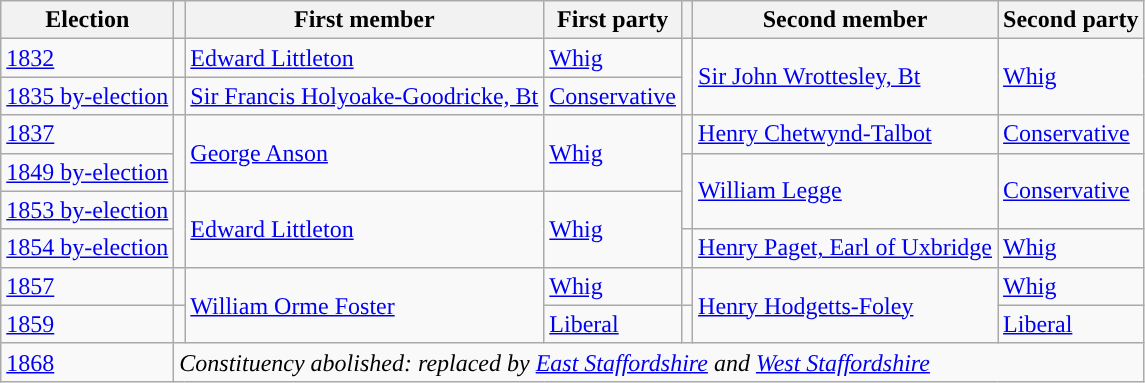<table class="wikitable">
<tr>
<th>Election</th>
<th></th>
<th>First member</th>
<th>First party</th>
<th></th>
<th>Second member</th>
<th>Second party</th>
</tr>
<tr>
<td><a href='#'>1832</a></td>
<td style="color:inherit;background-color: "></td>
<td><a href='#'>Edward Littleton</a></td>
<td><a href='#'>Whig</a></td>
<td rowspan="2" style="color:inherit;background-color: "></td>
<td rowspan="2"><a href='#'>Sir John Wrottesley, Bt</a></td>
<td rowspan="2"><a href='#'>Whig</a></td>
</tr>
<tr>
<td><a href='#'>1835 by-election</a></td>
<td style="color:inherit;background-color: "></td>
<td><a href='#'>Sir Francis Holyoake-Goodricke, Bt</a></td>
<td><a href='#'>Conservative</a></td>
</tr>
<tr>
<td><a href='#'>1837</a></td>
<td rowspan="2" style="color:inherit;background-color: "></td>
<td rowspan="2"><a href='#'>George Anson</a></td>
<td rowspan="2"><a href='#'>Whig</a></td>
<td style="color:inherit;background-color: "></td>
<td><a href='#'>Henry Chetwynd-Talbot</a></td>
<td><a href='#'>Conservative</a></td>
</tr>
<tr>
<td><a href='#'>1849 by-election</a></td>
<td rowspan="2" style="color:inherit;background-color: "></td>
<td rowspan="2"><a href='#'>William Legge</a></td>
<td rowspan="2"><a href='#'>Conservative</a></td>
</tr>
<tr>
<td><a href='#'>1853 by-election</a></td>
<td rowspan="2" style="color:inherit;background-color: "></td>
<td rowspan="2"><a href='#'>Edward Littleton</a></td>
<td rowspan="2"><a href='#'>Whig</a></td>
</tr>
<tr>
<td><a href='#'>1854 by-election</a></td>
<td style="color:inherit;background-color: "></td>
<td><a href='#'>Henry Paget, Earl of Uxbridge</a></td>
<td><a href='#'>Whig</a></td>
</tr>
<tr>
<td><a href='#'>1857</a></td>
<td style="color:inherit;background-color: "></td>
<td rowspan="2"><a href='#'>William Orme Foster</a></td>
<td><a href='#'>Whig</a></td>
<td style="color:inherit;background-color: "></td>
<td rowspan="2"><a href='#'>Henry Hodgetts-Foley</a></td>
<td><a href='#'>Whig</a></td>
</tr>
<tr>
<td><a href='#'>1859</a></td>
<td style="color:inherit;background-color: "></td>
<td><a href='#'>Liberal</a></td>
<td style="color:inherit;background-color: "></td>
<td><a href='#'>Liberal</a></td>
</tr>
<tr>
<td><a href='#'>1868</a></td>
<td colspan="6"><em>Constituency abolished: replaced by <a href='#'>East Staffordshire</a> and <a href='#'>West Staffordshire</a></em></td>
</tr>
</table>
